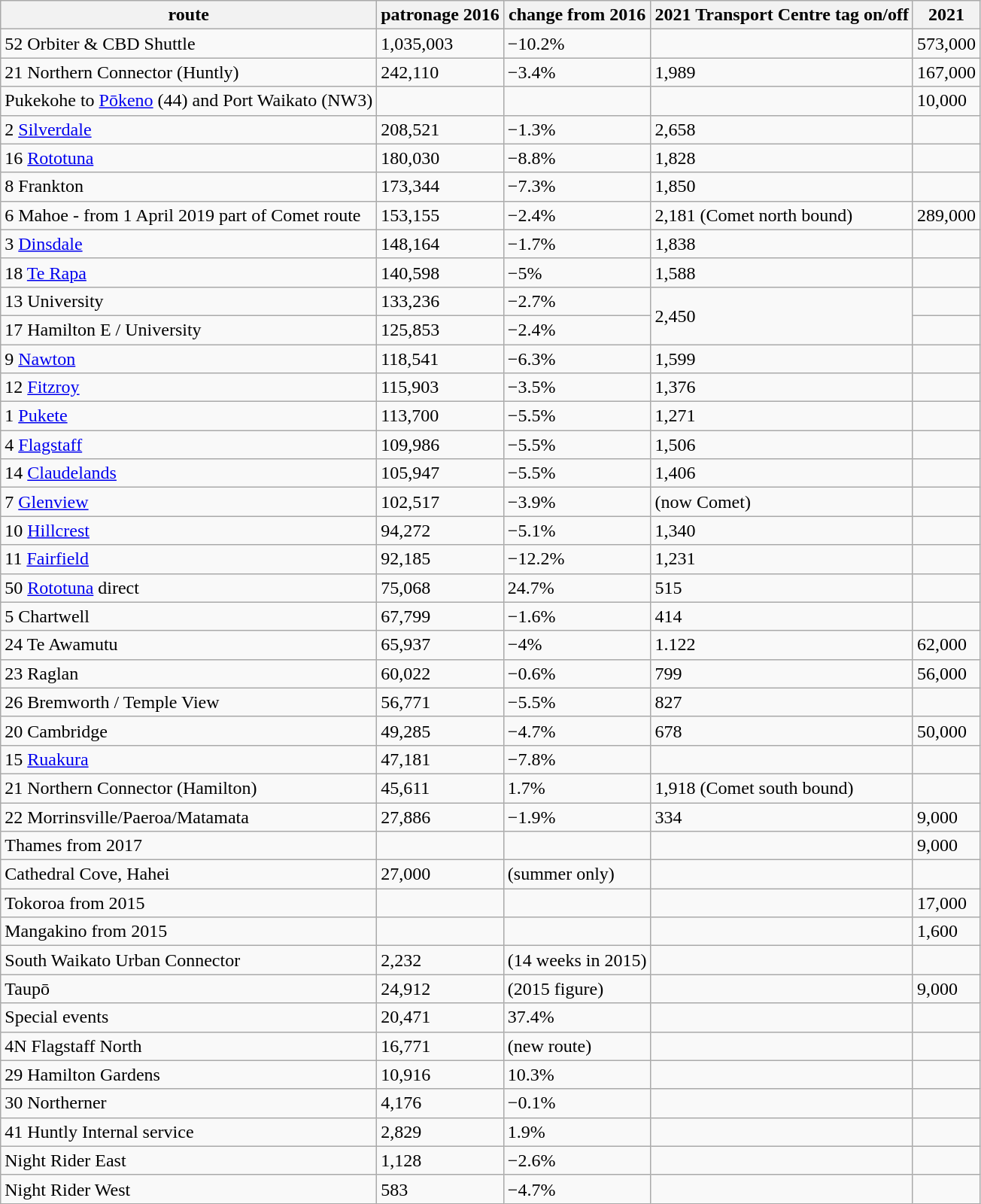<table class="wikitable sortable">
<tr>
<th>route</th>
<th>patronage 2016</th>
<th>change from 2016</th>
<th>2021 Transport Centre tag on/off</th>
<th>2021</th>
</tr>
<tr>
<td>52 Orbiter & CBD Shuttle</td>
<td>1,035,003</td>
<td>−10.2%</td>
<td></td>
<td>573,000</td>
</tr>
<tr>
<td>21 Northern Connector (Huntly)</td>
<td>242,110</td>
<td>−3.4%</td>
<td>1,989</td>
<td>167,000</td>
</tr>
<tr>
<td>Pukekohe to <a href='#'>Pōkeno</a> (44) and Port Waikato (NW3)</td>
<td></td>
<td></td>
<td></td>
<td>10,000</td>
</tr>
<tr>
<td>2 <a href='#'>Silverdale</a></td>
<td>208,521</td>
<td>−1.3%</td>
<td>2,658</td>
<td></td>
</tr>
<tr>
<td>16 <a href='#'>Rototuna</a></td>
<td>180,030</td>
<td>−8.8%</td>
<td>1,828</td>
<td></td>
</tr>
<tr>
<td>8 Frankton</td>
<td>173,344</td>
<td>−7.3%</td>
<td>1,850</td>
<td></td>
</tr>
<tr>
<td>6 Mahoe - from 1 April 2019 part of Comet route</td>
<td>153,155</td>
<td>−2.4%</td>
<td>2,181 (Comet north bound)</td>
<td>289,000</td>
</tr>
<tr>
<td>3 <a href='#'>Dinsdale</a></td>
<td>148,164</td>
<td>−1.7%</td>
<td>1,838</td>
<td></td>
</tr>
<tr>
<td>18 <a href='#'>Te Rapa</a></td>
<td>140,598</td>
<td>−5%</td>
<td>1,588</td>
<td></td>
</tr>
<tr>
<td>13 University</td>
<td>133,236</td>
<td>−2.7%</td>
<td rowspan="2">2,450</td>
<td></td>
</tr>
<tr>
<td>17 Hamilton E / University</td>
<td>125,853</td>
<td>−2.4%</td>
<td></td>
</tr>
<tr>
<td>9 <a href='#'>Nawton</a></td>
<td>118,541</td>
<td>−6.3%</td>
<td>1,599</td>
<td></td>
</tr>
<tr>
<td>12 <a href='#'>Fitzroy</a></td>
<td>115,903</td>
<td>−3.5%</td>
<td>1,376</td>
<td></td>
</tr>
<tr>
<td>1 <a href='#'>Pukete</a></td>
<td>113,700</td>
<td>−5.5%</td>
<td>1,271</td>
<td></td>
</tr>
<tr>
<td>4 <a href='#'>Flagstaff</a></td>
<td>109,986</td>
<td>−5.5%</td>
<td>1,506</td>
<td></td>
</tr>
<tr>
<td>14 <a href='#'>Claudelands</a></td>
<td>105,947</td>
<td>−5.5%</td>
<td>1,406</td>
<td></td>
</tr>
<tr>
<td>7 <a href='#'>Glenview</a></td>
<td>102,517</td>
<td>−3.9%</td>
<td>(now Comet)</td>
<td></td>
</tr>
<tr>
<td>10 <a href='#'>Hillcrest</a></td>
<td>94,272</td>
<td>−5.1%</td>
<td>1,340</td>
<td></td>
</tr>
<tr>
<td>11 <a href='#'>Fairfield</a></td>
<td>92,185</td>
<td>−12.2%</td>
<td>1,231</td>
<td></td>
</tr>
<tr>
<td>50 <a href='#'>Rototuna</a> direct</td>
<td>75,068</td>
<td>24.7%</td>
<td>515</td>
<td></td>
</tr>
<tr>
<td>5 Chartwell</td>
<td>67,799</td>
<td>−1.6%</td>
<td>414</td>
<td></td>
</tr>
<tr>
<td>24 Te Awamutu</td>
<td>65,937</td>
<td>−4%</td>
<td>1.122</td>
<td>62,000</td>
</tr>
<tr>
<td>23 Raglan</td>
<td>60,022</td>
<td>−0.6%</td>
<td>799</td>
<td>56,000</td>
</tr>
<tr>
<td>26 Bremworth / Temple View</td>
<td>56,771</td>
<td>−5.5%</td>
<td>827</td>
<td></td>
</tr>
<tr>
<td>20 Cambridge</td>
<td>49,285</td>
<td>−4.7%</td>
<td>678</td>
<td>50,000</td>
</tr>
<tr>
<td>15 <a href='#'>Ruakura</a></td>
<td>47,181</td>
<td>−7.8%</td>
<td></td>
<td></td>
</tr>
<tr>
<td>21 Northern Connector (Hamilton)</td>
<td>45,611</td>
<td>1.7%</td>
<td>1,918 (Comet south bound)</td>
<td></td>
</tr>
<tr>
<td>22 Morrinsville/Paeroa/Matamata</td>
<td>27,886</td>
<td>−1.9%</td>
<td>334</td>
<td>9,000</td>
</tr>
<tr>
<td>Thames from 2017</td>
<td></td>
<td></td>
<td></td>
<td>9,000</td>
</tr>
<tr>
<td>Cathedral Cove, Hahei</td>
<td>27,000</td>
<td>(summer only)</td>
<td></td>
<td></td>
</tr>
<tr>
<td>Tokoroa from 2015</td>
<td></td>
<td></td>
<td></td>
<td>17,000</td>
</tr>
<tr>
<td>Mangakino from 2015</td>
<td></td>
<td></td>
<td></td>
<td>1,600</td>
</tr>
<tr>
<td>South Waikato Urban Connector</td>
<td>2,232</td>
<td>(14 weeks in 2015)</td>
<td></td>
<td></td>
</tr>
<tr>
<td>Taupō</td>
<td>24,912</td>
<td>(2015 figure)</td>
<td></td>
<td>9,000</td>
</tr>
<tr>
<td>Special events</td>
<td>20,471</td>
<td>37.4%</td>
<td></td>
<td></td>
</tr>
<tr>
<td>4N Flagstaff North</td>
<td>16,771</td>
<td>(new route)</td>
<td></td>
<td></td>
</tr>
<tr>
<td>29 Hamilton Gardens</td>
<td>10,916</td>
<td>10.3%</td>
<td></td>
<td></td>
</tr>
<tr>
<td>30 Northerner</td>
<td>4,176</td>
<td>−0.1%</td>
<td></td>
<td></td>
</tr>
<tr>
<td>41 Huntly Internal service</td>
<td>2,829</td>
<td>1.9%</td>
<td></td>
<td></td>
</tr>
<tr>
<td>Night Rider East</td>
<td>1,128</td>
<td>−2.6%</td>
<td></td>
<td></td>
</tr>
<tr>
<td>Night Rider West</td>
<td>583</td>
<td>−4.7%</td>
<td></td>
<td></td>
</tr>
</table>
